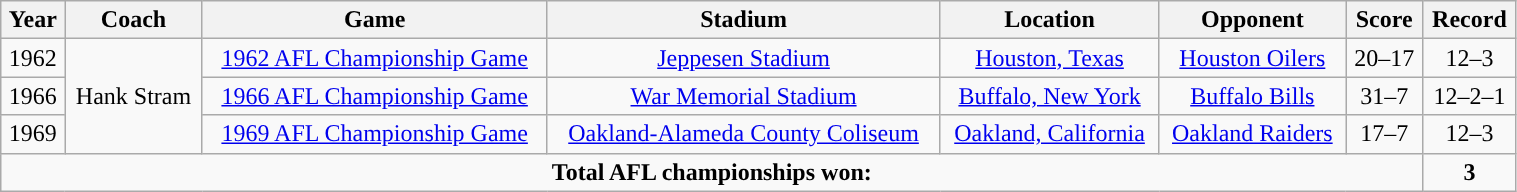<table class="wikitable" style="width:80%;text-align:center">
<tr>
<th>Year</th>
<th>Coach</th>
<th>Game</th>
<th>Stadium</th>
<th>Location</th>
<th>Opponent</th>
<th>Score</th>
<th>Record</th>
</tr>
<tr>
<td>1962</td>
<td rowspan="3">Hank Stram</td>
<td><a href='#'>1962 AFL Championship Game</a></td>
<td><a href='#'>Jeppesen Stadium</a></td>
<td><a href='#'>Houston, Texas</a></td>
<td><a href='#'>Houston Oilers</a></td>
<td>20–17</td>
<td>12–3</td>
</tr>
<tr>
<td>1966</td>
<td><a href='#'>1966 AFL Championship Game</a></td>
<td><a href='#'>War Memorial Stadium</a></td>
<td><a href='#'>Buffalo, New York</a></td>
<td><a href='#'>Buffalo Bills</a></td>
<td>31–7</td>
<td>12–2–1</td>
</tr>
<tr>
<td>1969</td>
<td><a href='#'>1969 AFL Championship Game</a></td>
<td><a href='#'>Oakland-Alameda County Coliseum</a></td>
<td><a href='#'>Oakland, California</a></td>
<td><a href='#'>Oakland Raiders</a></td>
<td>17–7</td>
<td>12–3</td>
</tr>
<tr>
<td colspan="7"><strong>Total AFL championships won:</strong></td>
<td><strong>3</strong></td>
</tr>
</table>
